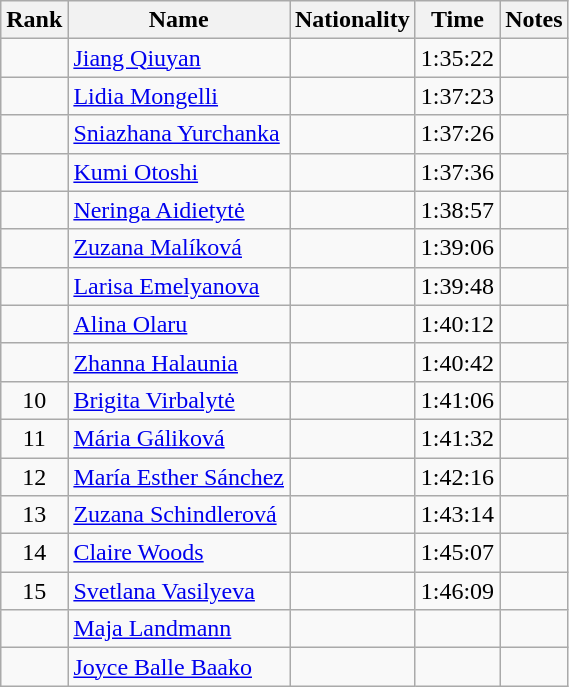<table class="wikitable sortable" style="text-align:center">
<tr>
<th>Rank</th>
<th>Name</th>
<th>Nationality</th>
<th>Time</th>
<th>Notes</th>
</tr>
<tr>
<td></td>
<td align=left><a href='#'>Jiang Qiuyan</a></td>
<td align=left></td>
<td>1:35:22</td>
<td></td>
</tr>
<tr>
<td></td>
<td align=left><a href='#'>Lidia Mongelli</a></td>
<td align=left></td>
<td>1:37:23</td>
<td></td>
</tr>
<tr>
<td></td>
<td align=left><a href='#'>Sniazhana Yurchanka</a></td>
<td align=left></td>
<td>1:37:26</td>
<td></td>
</tr>
<tr>
<td></td>
<td align=left><a href='#'>Kumi Otoshi</a></td>
<td align=left></td>
<td>1:37:36</td>
<td></td>
</tr>
<tr>
<td></td>
<td align=left><a href='#'>Neringa Aidietytė</a></td>
<td align=left></td>
<td>1:38:57</td>
<td></td>
</tr>
<tr>
<td></td>
<td align=left><a href='#'>Zuzana Malíková</a></td>
<td align=left></td>
<td>1:39:06</td>
<td></td>
</tr>
<tr>
<td></td>
<td align=left><a href='#'>Larisa Emelyanova</a></td>
<td align=left></td>
<td>1:39:48</td>
<td></td>
</tr>
<tr>
<td></td>
<td align=left><a href='#'>Alina Olaru</a></td>
<td align=left></td>
<td>1:40:12</td>
<td></td>
</tr>
<tr>
<td></td>
<td align=left><a href='#'>Zhanna Halaunia</a></td>
<td align=left></td>
<td>1:40:42</td>
<td></td>
</tr>
<tr>
<td>10</td>
<td align=left><a href='#'>Brigita Virbalytė</a></td>
<td align=left></td>
<td>1:41:06</td>
<td></td>
</tr>
<tr>
<td>11</td>
<td align=left><a href='#'>Mária Gáliková</a></td>
<td align=left></td>
<td>1:41:32</td>
<td></td>
</tr>
<tr>
<td>12</td>
<td align=left><a href='#'>María Esther Sánchez</a></td>
<td align=left></td>
<td>1:42:16</td>
<td></td>
</tr>
<tr>
<td>13</td>
<td align=left><a href='#'>Zuzana Schindlerová</a></td>
<td align=left></td>
<td>1:43:14</td>
<td></td>
</tr>
<tr>
<td>14</td>
<td align=left><a href='#'>Claire Woods</a></td>
<td align=left></td>
<td>1:45:07</td>
<td></td>
</tr>
<tr>
<td>15</td>
<td align=left><a href='#'>Svetlana Vasilyeva</a></td>
<td align=left></td>
<td>1:46:09</td>
<td></td>
</tr>
<tr>
<td></td>
<td align=left><a href='#'>Maja Landmann</a></td>
<td align=left></td>
<td></td>
<td></td>
</tr>
<tr>
<td></td>
<td align=left><a href='#'>Joyce Balle Baako</a></td>
<td align=left></td>
<td></td>
<td></td>
</tr>
</table>
